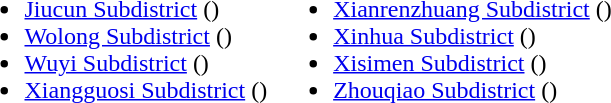<table>
<tr>
<td valign="top"><br><ul><li><a href='#'>Jiucun Subdistrict</a> ()</li><li><a href='#'>Wolong Subdistrict</a> ()</li><li><a href='#'>Wuyi Subdistrict</a> ()</li><li><a href='#'>Xiangguosi Subdistrict</a> ()</li></ul></td>
<td valign="top"><br><ul><li><a href='#'>Xianrenzhuang Subdistrict</a> ()</li><li><a href='#'>Xinhua Subdistrict</a> ()</li><li><a href='#'>Xisimen Subdistrict</a> ()</li><li><a href='#'>Zhouqiao Subdistrict</a> ()</li></ul></td>
</tr>
</table>
